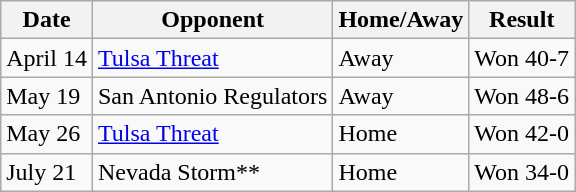<table class="wikitable">
<tr>
<th>Date</th>
<th>Opponent</th>
<th>Home/Away</th>
<th>Result</th>
</tr>
<tr>
<td>April 14</td>
<td><a href='#'>Tulsa Threat</a></td>
<td>Away</td>
<td>Won 40-7</td>
</tr>
<tr>
<td>May 19</td>
<td>San Antonio Regulators</td>
<td>Away</td>
<td>Won 48-6</td>
</tr>
<tr>
<td>May 26</td>
<td><a href='#'>Tulsa Threat</a></td>
<td>Home</td>
<td>Won 42-0</td>
</tr>
<tr>
<td>July 21</td>
<td>Nevada Storm**</td>
<td>Home</td>
<td>Won 34-0</td>
</tr>
</table>
